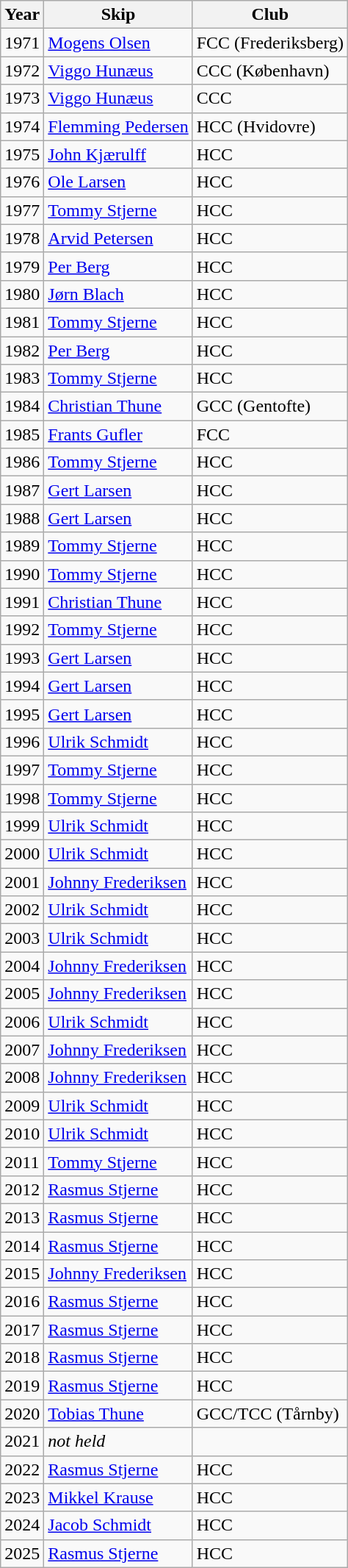<table class="wikitable" border="1">
<tr>
<th>Year</th>
<th>Skip</th>
<th>Club</th>
</tr>
<tr>
<td>1971</td>
<td><a href='#'>Mogens Olsen</a></td>
<td>FCC (Frederiksberg)</td>
</tr>
<tr>
<td>1972</td>
<td><a href='#'>Viggo Hunæus</a></td>
<td>CCC (København)</td>
</tr>
<tr>
<td>1973</td>
<td><a href='#'>Viggo Hunæus</a></td>
<td>CCC</td>
</tr>
<tr>
<td>1974</td>
<td><a href='#'>Flemming Pedersen</a></td>
<td>HCC (Hvidovre)</td>
</tr>
<tr>
<td>1975</td>
<td><a href='#'>John Kjærulff</a></td>
<td>HCC</td>
</tr>
<tr>
<td>1976</td>
<td><a href='#'>Ole Larsen</a></td>
<td>HCC</td>
</tr>
<tr>
<td>1977</td>
<td><a href='#'>Tommy Stjerne</a></td>
<td>HCC</td>
</tr>
<tr>
<td>1978</td>
<td><a href='#'>Arvid Petersen</a></td>
<td>HCC</td>
</tr>
<tr>
<td>1979</td>
<td><a href='#'>Per Berg</a></td>
<td>HCC</td>
</tr>
<tr>
<td>1980</td>
<td><a href='#'>Jørn Blach</a></td>
<td>HCC</td>
</tr>
<tr>
<td>1981</td>
<td><a href='#'>Tommy Stjerne</a></td>
<td>HCC</td>
</tr>
<tr>
<td>1982</td>
<td><a href='#'>Per Berg</a></td>
<td>HCC</td>
</tr>
<tr>
<td>1983</td>
<td><a href='#'>Tommy Stjerne</a></td>
<td>HCC</td>
</tr>
<tr>
<td>1984</td>
<td><a href='#'>Christian Thune</a></td>
<td>GCC (Gentofte)</td>
</tr>
<tr>
<td>1985</td>
<td><a href='#'>Frants Gufler</a></td>
<td>FCC</td>
</tr>
<tr>
<td>1986</td>
<td><a href='#'>Tommy Stjerne</a></td>
<td>HCC</td>
</tr>
<tr>
<td>1987</td>
<td><a href='#'>Gert Larsen</a></td>
<td>HCC</td>
</tr>
<tr>
<td>1988</td>
<td><a href='#'>Gert Larsen</a></td>
<td>HCC</td>
</tr>
<tr>
<td>1989</td>
<td><a href='#'>Tommy Stjerne</a></td>
<td>HCC</td>
</tr>
<tr>
<td>1990</td>
<td><a href='#'>Tommy Stjerne</a></td>
<td>HCC</td>
</tr>
<tr>
<td>1991</td>
<td><a href='#'>Christian Thune</a></td>
<td>HCC</td>
</tr>
<tr>
<td>1992</td>
<td><a href='#'>Tommy Stjerne</a></td>
<td>HCC</td>
</tr>
<tr>
<td>1993</td>
<td><a href='#'>Gert Larsen</a></td>
<td>HCC</td>
</tr>
<tr>
<td>1994</td>
<td><a href='#'>Gert Larsen</a></td>
<td>HCC</td>
</tr>
<tr>
<td>1995</td>
<td><a href='#'>Gert Larsen</a></td>
<td>HCC</td>
</tr>
<tr>
<td>1996</td>
<td><a href='#'>Ulrik Schmidt</a></td>
<td>HCC</td>
</tr>
<tr>
<td>1997</td>
<td><a href='#'>Tommy Stjerne</a></td>
<td>HCC</td>
</tr>
<tr>
<td>1998</td>
<td><a href='#'>Tommy Stjerne</a></td>
<td>HCC</td>
</tr>
<tr>
<td>1999</td>
<td><a href='#'>Ulrik Schmidt</a></td>
<td>HCC</td>
</tr>
<tr>
<td>2000</td>
<td><a href='#'>Ulrik Schmidt</a></td>
<td>HCC</td>
</tr>
<tr>
<td>2001</td>
<td><a href='#'>Johnny Frederiksen</a></td>
<td>HCC</td>
</tr>
<tr>
<td>2002</td>
<td><a href='#'>Ulrik Schmidt</a></td>
<td>HCC</td>
</tr>
<tr>
<td>2003</td>
<td><a href='#'>Ulrik Schmidt</a></td>
<td>HCC</td>
</tr>
<tr>
<td>2004</td>
<td><a href='#'>Johnny Frederiksen</a></td>
<td>HCC</td>
</tr>
<tr>
<td>2005</td>
<td><a href='#'>Johnny Frederiksen</a></td>
<td>HCC</td>
</tr>
<tr>
<td>2006</td>
<td><a href='#'>Ulrik Schmidt</a></td>
<td>HCC</td>
</tr>
<tr>
<td>2007</td>
<td><a href='#'>Johnny Frederiksen</a></td>
<td>HCC</td>
</tr>
<tr>
<td>2008</td>
<td><a href='#'>Johnny Frederiksen</a></td>
<td>HCC</td>
</tr>
<tr>
<td>2009</td>
<td><a href='#'>Ulrik Schmidt</a></td>
<td>HCC</td>
</tr>
<tr>
<td>2010</td>
<td><a href='#'>Ulrik Schmidt</a></td>
<td>HCC</td>
</tr>
<tr>
<td>2011</td>
<td><a href='#'>Tommy Stjerne</a></td>
<td>HCC</td>
</tr>
<tr>
<td>2012</td>
<td><a href='#'>Rasmus Stjerne</a></td>
<td>HCC</td>
</tr>
<tr>
<td>2013</td>
<td><a href='#'>Rasmus Stjerne</a></td>
<td>HCC</td>
</tr>
<tr>
<td>2014</td>
<td><a href='#'>Rasmus Stjerne</a></td>
<td>HCC</td>
</tr>
<tr>
<td>2015</td>
<td><a href='#'>Johnny Frederiksen</a></td>
<td>HCC</td>
</tr>
<tr>
<td>2016</td>
<td><a href='#'>Rasmus Stjerne</a></td>
<td>HCC</td>
</tr>
<tr>
<td>2017</td>
<td><a href='#'>Rasmus Stjerne</a></td>
<td>HCC</td>
</tr>
<tr>
<td>2018</td>
<td><a href='#'>Rasmus Stjerne</a></td>
<td>HCC</td>
</tr>
<tr>
<td>2019</td>
<td><a href='#'>Rasmus Stjerne</a></td>
<td>HCC</td>
</tr>
<tr>
<td>2020</td>
<td><a href='#'>Tobias Thune</a></td>
<td>GCC/TCC (Tårnby)</td>
</tr>
<tr>
<td>2021</td>
<td><em>not held</em></td>
<td></td>
</tr>
<tr>
<td>2022</td>
<td><a href='#'>Rasmus Stjerne</a></td>
<td>HCC</td>
</tr>
<tr>
<td>2023</td>
<td><a href='#'>Mikkel Krause</a></td>
<td>HCC</td>
</tr>
<tr>
<td>2024</td>
<td><a href='#'>Jacob Schmidt</a></td>
<td>HCC</td>
</tr>
<tr>
<td>2025</td>
<td><a href='#'>Rasmus Stjerne</a></td>
<td>HCC</td>
</tr>
</table>
